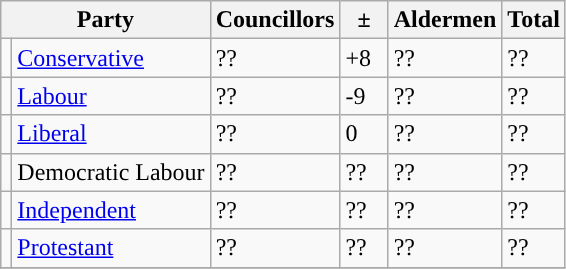<table class="wikitable">
<tr>
<th colspan="2">Party</th>
<th>Councillors</th>
<th>  ±  </th>
<th>Aldermen</th>
<th>Total</th>
</tr>
<tr>
<td style="background-color: "></td>
<td><a href='#'>Conservative</a></td>
<td>??</td>
<td>+8</td>
<td>??</td>
<td>??</td>
</tr>
<tr>
<td style="background-color: "></td>
<td><a href='#'>Labour</a></td>
<td>??</td>
<td>-9</td>
<td>??</td>
<td>??</td>
</tr>
<tr>
<td style="background-color: "></td>
<td><a href='#'>Liberal</a></td>
<td>??</td>
<td>0</td>
<td>??</td>
<td>??</td>
</tr>
<tr>
<td style="background-color: "></td>
<td>Democratic Labour</td>
<td>??</td>
<td>??</td>
<td>??</td>
<td>??</td>
</tr>
<tr>
<td style="background-color: "></td>
<td><a href='#'>Independent</a></td>
<td>??</td>
<td>??</td>
<td>??</td>
<td>??</td>
</tr>
<tr>
<td style="background-color: "></td>
<td><a href='#'>Protestant</a></td>
<td>??</td>
<td>??</td>
<td>??</td>
<td>??</td>
</tr>
<tr>
</tr>
</table>
